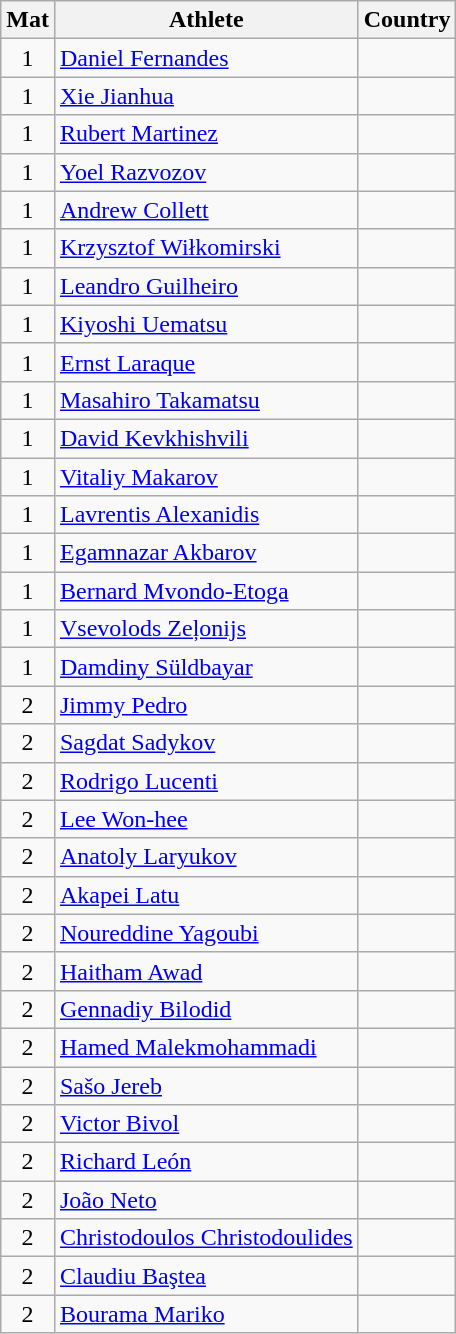<table class="wikitable sortable" style="text-align:center">
<tr>
<th>Mat</th>
<th>Athlete</th>
<th>Country</th>
</tr>
<tr>
<td>1</td>
<td align="left"><a href='#'>Daniel Fernandes</a></td>
<td></td>
</tr>
<tr>
<td>1</td>
<td align="left"><a href='#'>Xie Jianhua</a></td>
<td></td>
</tr>
<tr>
<td>1</td>
<td align="left"><a href='#'>Rubert Martinez</a></td>
<td></td>
</tr>
<tr>
<td>1</td>
<td align="left"><a href='#'>Yoel Razvozov</a></td>
<td></td>
</tr>
<tr>
<td>1</td>
<td align="left"><a href='#'>Andrew Collett</a></td>
<td></td>
</tr>
<tr>
<td>1</td>
<td align="left"><a href='#'>Krzysztof Wiłkomirski</a></td>
<td></td>
</tr>
<tr>
<td>1</td>
<td align="left"><a href='#'>Leandro Guilheiro</a></td>
<td></td>
</tr>
<tr>
<td>1</td>
<td align="left"><a href='#'>Kiyoshi Uematsu</a></td>
<td></td>
</tr>
<tr>
<td>1</td>
<td align="left"><a href='#'>Ernst Laraque</a></td>
<td></td>
</tr>
<tr>
<td>1</td>
<td align="left"><a href='#'>Masahiro Takamatsu</a></td>
<td></td>
</tr>
<tr>
<td>1</td>
<td align="left"><a href='#'>David Kevkhishvili</a></td>
<td></td>
</tr>
<tr>
<td>1</td>
<td align="left"><a href='#'>Vitaliy Makarov</a></td>
<td></td>
</tr>
<tr>
<td>1</td>
<td align="left"><a href='#'>Lavrentis Alexanidis</a></td>
<td></td>
</tr>
<tr>
<td>1</td>
<td align="left"><a href='#'>Egamnazar Akbarov</a></td>
<td></td>
</tr>
<tr>
<td>1</td>
<td align="left"><a href='#'>Bernard Mvondo-Etoga</a></td>
<td></td>
</tr>
<tr>
<td>1</td>
<td align="left"><a href='#'>Vsevolods Zeļonijs</a></td>
<td></td>
</tr>
<tr>
<td>1</td>
<td align="left"><a href='#'>Damdiny Süldbayar</a></td>
<td></td>
</tr>
<tr>
<td>2</td>
<td align="left"><a href='#'>Jimmy Pedro</a></td>
<td></td>
</tr>
<tr>
<td>2</td>
<td align="left"><a href='#'>Sagdat Sadykov</a></td>
<td></td>
</tr>
<tr>
<td>2</td>
<td align="left"><a href='#'>Rodrigo Lucenti</a></td>
<td></td>
</tr>
<tr>
<td>2</td>
<td align="left"><a href='#'>Lee Won-hee</a></td>
<td></td>
</tr>
<tr>
<td>2</td>
<td align="left"><a href='#'>Anatoly Laryukov</a></td>
<td></td>
</tr>
<tr>
<td>2</td>
<td align="left"><a href='#'>Akapei Latu</a></td>
<td></td>
</tr>
<tr>
<td>2</td>
<td align="left"><a href='#'>Noureddine Yagoubi</a></td>
<td></td>
</tr>
<tr>
<td>2</td>
<td align="left"><a href='#'>Haitham Awad</a></td>
<td></td>
</tr>
<tr>
<td>2</td>
<td align="left"><a href='#'>Gennadiy Bilodid</a></td>
<td></td>
</tr>
<tr>
<td>2</td>
<td align="left"><a href='#'>Hamed Malekmohammadi</a></td>
<td></td>
</tr>
<tr>
<td>2</td>
<td align="left"><a href='#'>Sašo Jereb</a></td>
<td></td>
</tr>
<tr>
<td>2</td>
<td align="left"><a href='#'>Victor Bivol</a></td>
<td></td>
</tr>
<tr>
<td>2</td>
<td align="left"><a href='#'>Richard León</a></td>
<td></td>
</tr>
<tr>
<td>2</td>
<td align="left"><a href='#'>João Neto</a></td>
<td></td>
</tr>
<tr>
<td>2</td>
<td align="left"><a href='#'>Christodoulos Christodoulides</a></td>
<td></td>
</tr>
<tr>
<td>2</td>
<td align="left"><a href='#'>Claudiu Baştea</a></td>
<td></td>
</tr>
<tr>
<td>2</td>
<td align="left"><a href='#'>Bourama Mariko</a></td>
<td></td>
</tr>
</table>
